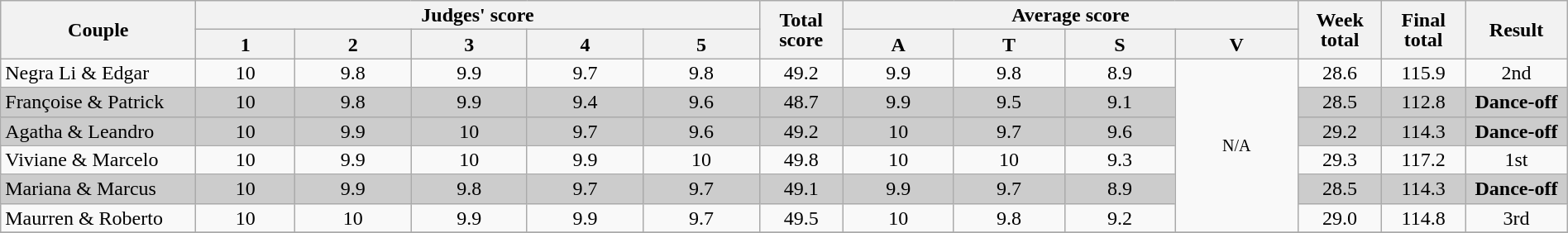<table class="wikitable" style="font-size:100%; line-height:16px; text-align:center" width="100%">
<tr>
<th rowspan=2 width=150>Couple</th>
<th colspan=5 width=185>Judges' score</th>
<th rowspan=2 width=060>Total score</th>
<th colspan=4 width=148>Average score</th>
<th rowspan=2 width=060>Week total</th>
<th rowspan=2 width=060>Final total</th>
<th rowspan=2 width=075>Result</th>
</tr>
<tr>
<th>1</th>
<th>2</th>
<th>3</th>
<th>4</th>
<th>5</th>
<th>A</th>
<th>T</th>
<th>S</th>
<th>V</th>
</tr>
<tr>
<td align="left">Negra Li & Edgar</td>
<td>10</td>
<td>9.8</td>
<td>9.9</td>
<td>9.7</td>
<td>9.8</td>
<td>49.2</td>
<td>9.9</td>
<td>9.8</td>
<td>8.9</td>
<td rowspan=6><small>N/A</small></td>
<td>28.6</td>
<td>115.9</td>
<td>2nd</td>
</tr>
<tr bgcolor="CCCCCC">
<td align="left">Françoise & Patrick</td>
<td>10</td>
<td>9.8</td>
<td>9.9</td>
<td>9.4</td>
<td>9.6</td>
<td>48.7</td>
<td>9.9</td>
<td>9.5</td>
<td>9.1</td>
<td>28.5</td>
<td>112.8</td>
<td><strong>Dance-off</strong></td>
</tr>
<tr bgcolor="CCCCCC">
<td align="left">Agatha & Leandro</td>
<td>10</td>
<td>9.9</td>
<td>10</td>
<td>9.7</td>
<td>9.6</td>
<td>49.2</td>
<td>10</td>
<td>9.7</td>
<td>9.6</td>
<td>29.2</td>
<td>114.3</td>
<td><strong>Dance-off</strong></td>
</tr>
<tr>
<td align="left">Viviane & Marcelo</td>
<td>10</td>
<td>9.9</td>
<td>10</td>
<td>9.9</td>
<td>10</td>
<td>49.8</td>
<td>10</td>
<td>10</td>
<td>9.3</td>
<td>29.3</td>
<td>117.2</td>
<td>1st</td>
</tr>
<tr bgcolor="CCCCCC">
<td align="left">Mariana & Marcus</td>
<td>10</td>
<td>9.9</td>
<td>9.8</td>
<td>9.7</td>
<td>9.7</td>
<td>49.1</td>
<td>9.9</td>
<td>9.7</td>
<td>8.9</td>
<td>28.5</td>
<td>114.3</td>
<td><strong>Dance-off</strong></td>
</tr>
<tr>
<td align="left">Maurren & Roberto</td>
<td>10</td>
<td>10</td>
<td>9.9</td>
<td>9.9</td>
<td>9.7</td>
<td>49.5</td>
<td>10</td>
<td>9.8</td>
<td>9.2</td>
<td>29.0</td>
<td>114.8</td>
<td>3rd</td>
</tr>
<tr>
</tr>
</table>
